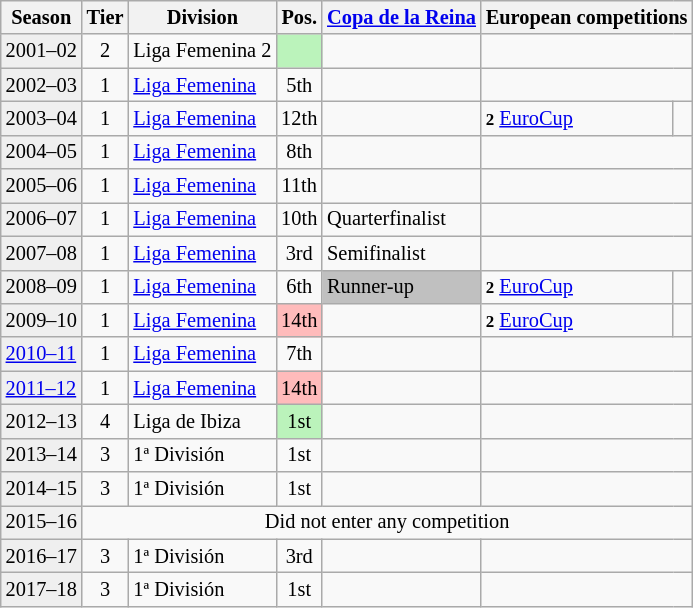<table class="wikitable" style="font-size:85%">
<tr>
<th>Season</th>
<th>Tier</th>
<th>Division</th>
<th>Pos.</th>
<th><a href='#'>Copa de la Reina</a></th>
<th colspan=2>European competitions</th>
</tr>
<tr>
<td style="background:#efefef;">2001–02</td>
<td align="center">2</td>
<td>Liga Femenina 2</td>
<td style="background:#BBF3BB" align="center"></td>
<td></td>
<td colspan=2></td>
</tr>
<tr>
<td style="background:#efefef;">2002–03</td>
<td align="center">1</td>
<td><a href='#'>Liga Femenina</a></td>
<td align="center">5th</td>
<td></td>
<td colspan=2></td>
</tr>
<tr>
<td style="background:#efefef;">2003–04</td>
<td align="center">1</td>
<td><a href='#'>Liga Femenina</a></td>
<td align="center">12th</td>
<td></td>
<td><small><strong>2</strong></small> <a href='#'>EuroCup</a></td>
<td align=center></td>
</tr>
<tr>
<td style="background:#efefef;">2004–05</td>
<td align="center">1</td>
<td><a href='#'>Liga Femenina</a></td>
<td align="center">8th</td>
<td></td>
<td colspan=2></td>
</tr>
<tr>
<td style="background:#efefef;">2005–06</td>
<td align="center">1</td>
<td><a href='#'>Liga Femenina</a></td>
<td align="center">11th</td>
<td></td>
<td colspan=2></td>
</tr>
<tr>
<td style="background:#efefef;">2006–07</td>
<td align="center">1</td>
<td><a href='#'>Liga Femenina</a></td>
<td align="center">10th</td>
<td>Quarterfinalist</td>
<td colspan=2></td>
</tr>
<tr>
<td style="background:#efefef;">2007–08</td>
<td align="center">1</td>
<td><a href='#'>Liga Femenina</a></td>
<td align="center">3rd</td>
<td>Semifinalist</td>
<td colspan=2></td>
</tr>
<tr>
<td style="background:#efefef;">2008–09</td>
<td align="center">1</td>
<td><a href='#'>Liga Femenina</a></td>
<td align="center">6th</td>
<td style="background:silver">Runner-up</td>
<td><small><strong>2</strong></small> <a href='#'>EuroCup</a></td>
<td align=center></td>
</tr>
<tr>
<td style="background:#efefef;">2009–10</td>
<td align="center">1</td>
<td><a href='#'>Liga Femenina</a></td>
<td align="center" bgcolor=#FFBBBB>14th</td>
<td></td>
<td><small><strong>2</strong></small> <a href='#'>EuroCup</a></td>
<td align=center></td>
</tr>
<tr>
<td style="background:#efefef;"><a href='#'>2010–11</a></td>
<td align="center">1</td>
<td><a href='#'>Liga Femenina</a></td>
<td align="center">7th</td>
<td></td>
<td colspan=2></td>
</tr>
<tr>
<td style="background:#efefef;"><a href='#'>2011–12</a></td>
<td align="center">1</td>
<td><a href='#'>Liga Femenina</a></td>
<td align="center" bgcolor=#FFBBBB>14th</td>
<td></td>
<td colspan=2></td>
</tr>
<tr>
<td style="background:#efefef;">2012–13</td>
<td align="center">4</td>
<td>Liga de Ibiza</td>
<td align="center" bgcolor=#BBF3BB>1st</td>
<td></td>
<td colspan=2></td>
</tr>
<tr>
<td style="background:#efefef;">2013–14</td>
<td align="center">3</td>
<td>1ª División</td>
<td align="center">1st</td>
<td></td>
<td colspan=2></td>
</tr>
<tr>
<td style="background:#efefef;">2014–15</td>
<td align="center">3</td>
<td>1ª División</td>
<td align="center">1st</td>
<td></td>
<td colspan=2></td>
</tr>
<tr>
<td style="background:#efefef;">2015–16</td>
<td colspan=6 align=center>Did not enter any competition</td>
</tr>
<tr>
<td style="background:#efefef;">2016–17</td>
<td align="center">3</td>
<td>1ª División</td>
<td align="center">3rd</td>
<td></td>
<td colspan=2></td>
</tr>
<tr>
<td style="background:#efefef;">2017–18</td>
<td align="center">3</td>
<td>1ª División</td>
<td align="center">1st</td>
<td></td>
<td colspan=2></td>
</tr>
</table>
